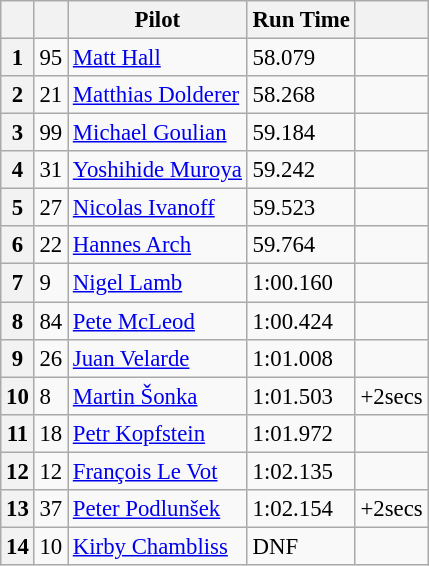<table class="wikitable" style="font-size: 95%;">
<tr>
<th></th>
<th></th>
<th>Pilot</th>
<th>Run Time</th>
<th></th>
</tr>
<tr>
<th>1</th>
<td>95</td>
<td> <a href='#'>Matt Hall</a></td>
<td>58.079</td>
<td></td>
</tr>
<tr>
<th>2</th>
<td>21</td>
<td> <a href='#'>Matthias Dolderer</a></td>
<td>58.268</td>
<td></td>
</tr>
<tr>
<th>3</th>
<td>99</td>
<td> <a href='#'>Michael Goulian</a></td>
<td>59.184</td>
<td></td>
</tr>
<tr>
<th>4</th>
<td>31</td>
<td> <a href='#'>Yoshihide Muroya</a></td>
<td>59.242</td>
<td></td>
</tr>
<tr>
<th>5</th>
<td>27</td>
<td> <a href='#'>Nicolas Ivanoff</a></td>
<td>59.523</td>
<td></td>
</tr>
<tr>
<th>6</th>
<td>22</td>
<td> <a href='#'>Hannes Arch</a></td>
<td>59.764</td>
<td></td>
</tr>
<tr>
<th>7</th>
<td>9</td>
<td> <a href='#'>Nigel Lamb</a></td>
<td>1:00.160</td>
<td></td>
</tr>
<tr>
<th>8</th>
<td>84</td>
<td> <a href='#'>Pete McLeod</a></td>
<td>1:00.424</td>
<td></td>
</tr>
<tr>
<th>9</th>
<td>26</td>
<td> <a href='#'>Juan Velarde</a></td>
<td>1:01.008</td>
<td></td>
</tr>
<tr>
<th>10</th>
<td>8</td>
<td> <a href='#'>Martin Šonka</a></td>
<td>1:01.503</td>
<td>+2secs</td>
</tr>
<tr>
<th>11</th>
<td>18</td>
<td> <a href='#'>Petr Kopfstein</a></td>
<td>1:01.972</td>
<td></td>
</tr>
<tr>
<th>12</th>
<td>12</td>
<td> <a href='#'>François Le Vot</a></td>
<td>1:02.135</td>
<td></td>
</tr>
<tr>
<th>13</th>
<td>37</td>
<td> <a href='#'>Peter Podlunšek</a></td>
<td>1:02.154</td>
<td>+2secs</td>
</tr>
<tr>
<th>14</th>
<td>10</td>
<td> <a href='#'>Kirby Chambliss</a></td>
<td>DNF</td>
<td></td>
</tr>
</table>
